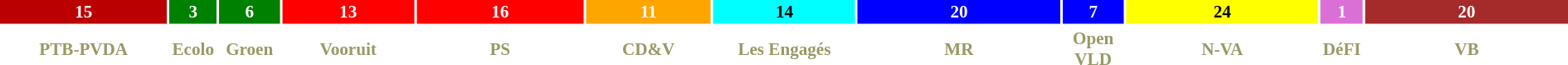<table style="width:100%; font-size:88%; text-align:center;">
<tr style="font-weight:bold">
<td style="background:#BB0000; width:9.9%; color:white">15</td>
<td style="background:green; width:1.80%; color:white">3</td>
<td style="background:green; width:3.60%; color:white">6</td>
<td style="background:red; width:7.80%; color:white">13</td>
<td style="background:red; width:9.9%; color:white">16</td>
<td style="background:orange; width:7.4%; color:white">11</td>
<td style="background:aqua; width:8.40%; color:black">14</td>
<td style="background:blue; width:12.00%; color:white">20</td>
<td style="background:blue; width:3.60%; color:white">7</td>
<td style="background:yellow; width:11.4%; color:black">24</td>
<td style="background:orchid; width:1.00%; color:white">1</td>
<td style="background:brown; width:12.00%; color:white">20</td>
</tr>
<tr style="font-weight:bold; color:#996;">
<td>PTB-PVDA</td>
<td>Ecolo</td>
<td>Groen</td>
<td>Vooruit</td>
<td>PS</td>
<td>CD&V</td>
<td>Les Engagés</td>
<td>MR</td>
<td>Open VLD</td>
<td>N-VA</td>
<td>DéFI</td>
<td>VB</td>
</tr>
</table>
